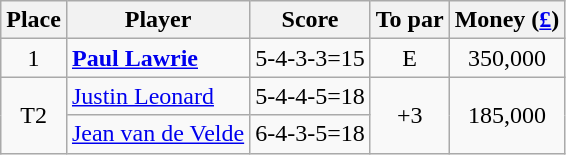<table class="wikitable">
<tr>
<th>Place</th>
<th>Player</th>
<th>Score</th>
<th>To par</th>
<th>Money (<a href='#'>£</a>)</th>
</tr>
<tr>
<td align=center>1</td>
<td> <strong><a href='#'>Paul Lawrie</a></strong></td>
<td>5-4-3-3=15</td>
<td align=center>E</td>
<td align="center">350,000</td>
</tr>
<tr>
<td rowspan=2 align=center>T2</td>
<td> <a href='#'>Justin Leonard</a></td>
<td>5-4-4-5=18</td>
<td rowspan=2 align=center>+3</td>
<td rowspan=2 align="center">185,000</td>
</tr>
<tr>
<td> <a href='#'>Jean van de Velde</a></td>
<td>6-4-3-5=18</td>
</tr>
</table>
